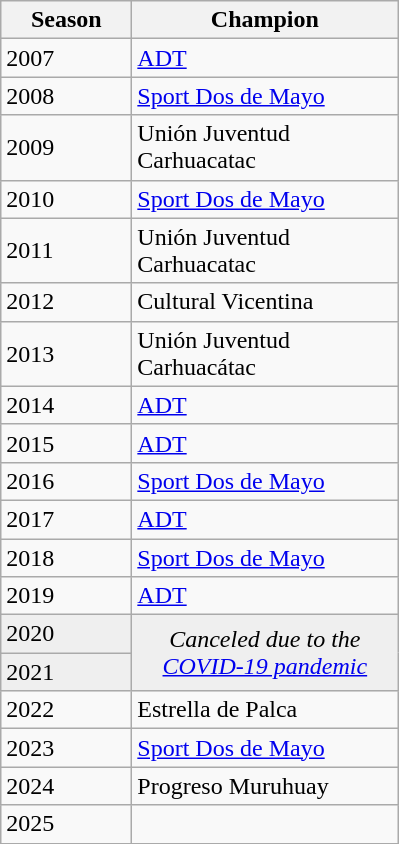<table class="wikitable sortable">
<tr>
<th width=80px>Season</th>
<th width=170px>Champion</th>
</tr>
<tr>
<td>2007</td>
<td><a href='#'>ADT</a></td>
</tr>
<tr>
<td>2008</td>
<td><a href='#'>Sport Dos de Mayo</a></td>
</tr>
<tr>
<td>2009</td>
<td>Unión Juventud Carhuacatac</td>
</tr>
<tr>
<td>2010</td>
<td><a href='#'>Sport Dos de Mayo</a></td>
</tr>
<tr>
<td>2011</td>
<td>Unión Juventud Carhuacatac</td>
</tr>
<tr>
<td>2012</td>
<td>Cultural Vicentina</td>
</tr>
<tr>
<td>2013</td>
<td>Unión Juventud Carhuacátac</td>
</tr>
<tr>
<td>2014</td>
<td><a href='#'>ADT</a></td>
</tr>
<tr>
<td>2015</td>
<td><a href='#'>ADT</a></td>
</tr>
<tr>
<td>2016</td>
<td><a href='#'>Sport Dos de Mayo</a></td>
</tr>
<tr>
<td>2017</td>
<td><a href='#'>ADT</a></td>
</tr>
<tr>
<td>2018</td>
<td><a href='#'>Sport Dos de Mayo</a></td>
</tr>
<tr>
<td>2019</td>
<td><a href='#'>ADT</a></td>
</tr>
<tr bgcolor=#efefef>
<td>2020</td>
<td rowspan=2 colspan="1" align=center><em>Canceled due to the <a href='#'>COVID-19 pandemic</a></em></td>
</tr>
<tr bgcolor=#efefef>
<td>2021</td>
</tr>
<tr>
<td>2022</td>
<td>Estrella de Palca</td>
</tr>
<tr>
<td>2023</td>
<td><a href='#'>Sport Dos de Mayo</a></td>
</tr>
<tr>
<td>2024</td>
<td>Progreso Muruhuay</td>
</tr>
<tr>
<td>2025</td>
<td></td>
</tr>
<tr>
</tr>
</table>
